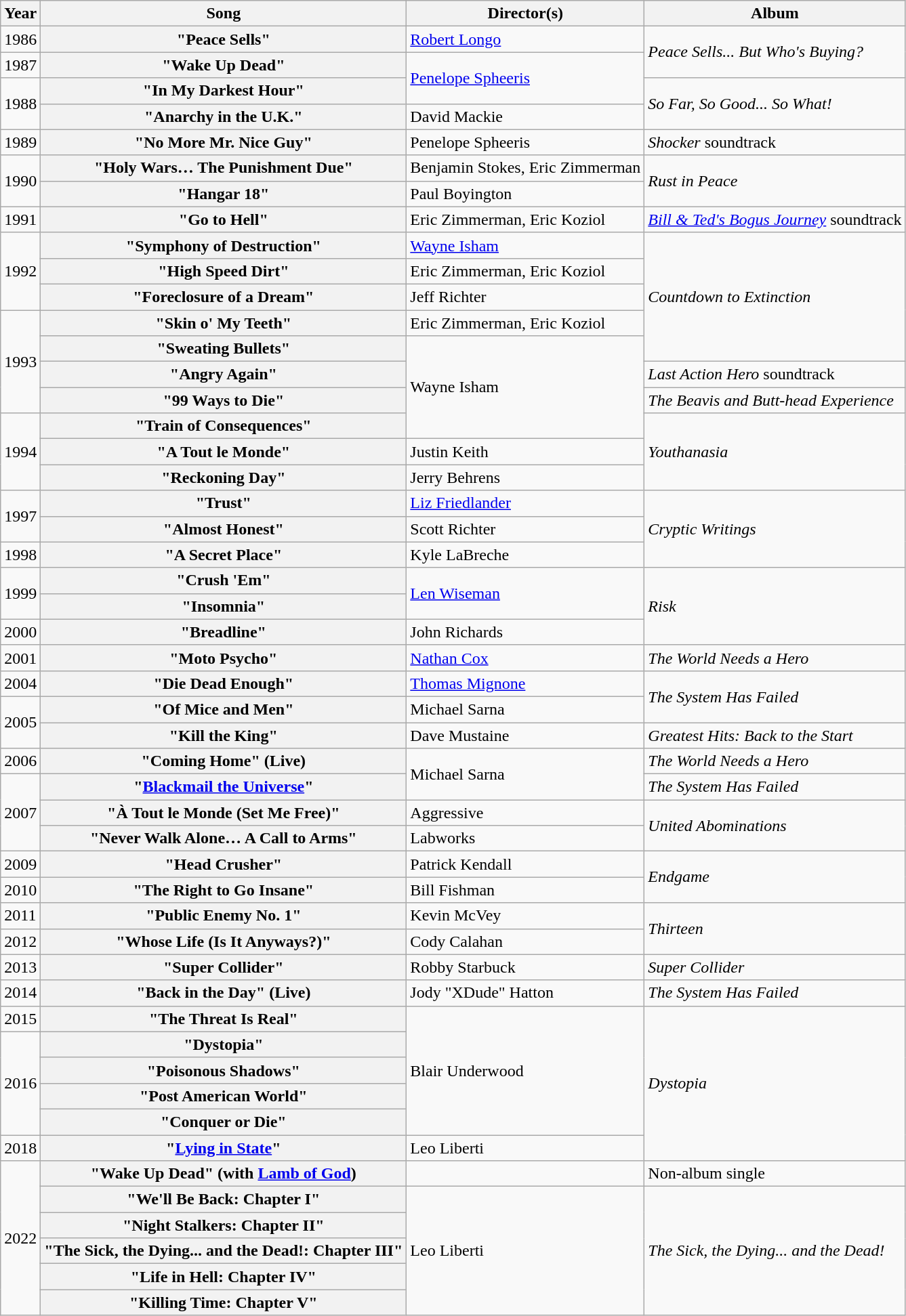<table class="wikitable plainrowheaders">
<tr>
<th scope="col">Year</th>
<th scope="col">Song</th>
<th scope="col">Director(s)</th>
<th>Album</th>
</tr>
<tr>
<td>1986</td>
<th scope="row">"Peace Sells"</th>
<td><a href='#'>Robert Longo</a></td>
<td rowspan="2"><em>Peace Sells... But Who's Buying?</em></td>
</tr>
<tr>
<td>1987</td>
<th scope="row">"Wake Up Dead"</th>
<td rowspan="2"><a href='#'>Penelope Spheeris</a></td>
</tr>
<tr>
<td rowspan="2">1988</td>
<th scope="row">"In My Darkest Hour"</th>
<td rowspan="2"><em>So Far, So Good... So What!</em></td>
</tr>
<tr>
<th scope="row">"Anarchy in the U.K."</th>
<td>David Mackie</td>
</tr>
<tr>
<td>1989</td>
<th scope="row">"No More Mr. Nice Guy"</th>
<td>Penelope Spheeris</td>
<td><em>Shocker</em> soundtrack</td>
</tr>
<tr>
<td rowspan="2">1990</td>
<th scope="row">"Holy Wars… The Punishment Due"</th>
<td>Benjamin Stokes, Eric Zimmerman</td>
<td rowspan="2"><em>Rust in Peace</em></td>
</tr>
<tr>
<th scope="row">"Hangar 18"</th>
<td>Paul Boyington</td>
</tr>
<tr>
<td>1991</td>
<th scope="row">"Go to Hell"</th>
<td>Eric Zimmerman, Eric Koziol</td>
<td><em><a href='#'>Bill & Ted's Bogus Journey</a></em> soundtrack</td>
</tr>
<tr>
<td rowspan="3">1992</td>
<th scope="row">"Symphony of Destruction"</th>
<td><a href='#'>Wayne Isham</a></td>
<td rowspan="5"><em>Countdown to Extinction</em></td>
</tr>
<tr>
<th scope="row">"High Speed Dirt"</th>
<td>Eric Zimmerman, Eric Koziol</td>
</tr>
<tr>
<th scope="row">"Foreclosure of a Dream"</th>
<td>Jeff Richter</td>
</tr>
<tr>
<td rowspan="4">1993</td>
<th scope="row">"Skin o' My Teeth"</th>
<td>Eric Zimmerman, Eric Koziol</td>
</tr>
<tr>
<th scope="row">"Sweating Bullets"</th>
<td rowspan="4">Wayne Isham</td>
</tr>
<tr>
<th scope="row">"Angry Again"</th>
<td><em>Last Action Hero</em> soundtrack</td>
</tr>
<tr>
<th scope="row">"99 Ways to Die"</th>
<td><em>The Beavis and Butt-head Experience</em></td>
</tr>
<tr>
<td rowspan="3">1994</td>
<th scope="row">"Train of Consequences"</th>
<td rowspan="3"><em>Youthanasia</em></td>
</tr>
<tr>
<th scope="row">"A Tout le Monde"</th>
<td>Justin Keith</td>
</tr>
<tr>
<th scope="row">"Reckoning Day"</th>
<td>Jerry Behrens</td>
</tr>
<tr>
<td rowspan="2">1997</td>
<th scope="row">"Trust"</th>
<td><a href='#'>Liz Friedlander</a></td>
<td rowspan="3"><em>Cryptic Writings</em></td>
</tr>
<tr>
<th scope="row">"Almost Honest"</th>
<td>Scott Richter</td>
</tr>
<tr>
<td>1998</td>
<th scope="row">"A Secret Place"</th>
<td>Kyle LaBreche</td>
</tr>
<tr>
<td rowspan="2">1999</td>
<th scope="row">"Crush 'Em"</th>
<td rowspan="2"><a href='#'>Len Wiseman</a></td>
<td rowspan="3"><em>Risk</em></td>
</tr>
<tr>
<th scope="row">"Insomnia"</th>
</tr>
<tr>
<td>2000</td>
<th scope="row">"Breadline"</th>
<td>John Richards</td>
</tr>
<tr>
<td>2001</td>
<th scope="row">"Moto Psycho"</th>
<td><a href='#'>Nathan Cox</a></td>
<td><em>The World Needs a Hero</em></td>
</tr>
<tr>
<td>2004</td>
<th scope="row">"Die Dead Enough"</th>
<td><a href='#'>Thomas Mignone</a></td>
<td rowspan="2"><em>The System Has Failed</em></td>
</tr>
<tr>
<td rowspan="2">2005</td>
<th scope="row">"Of Mice and Men"</th>
<td>Michael Sarna</td>
</tr>
<tr>
<th scope="row">"Kill the King"</th>
<td>Dave Mustaine</td>
<td><em>Greatest Hits: Back to the Start</em></td>
</tr>
<tr>
<td>2006</td>
<th scope="row">"Coming Home" (Live)</th>
<td rowspan="2">Michael Sarna</td>
<td><em>The World Needs a Hero</em></td>
</tr>
<tr>
<td rowspan="3">2007</td>
<th scope="row">"<a href='#'>Blackmail the Universe</a>"</th>
<td><em>The System Has Failed</em></td>
</tr>
<tr>
<th scope="row">"À Tout le Monde (Set Me Free)"</th>
<td>Aggressive</td>
<td rowspan="2"><em>United Abominations</em></td>
</tr>
<tr>
<th scope="row">"Never Walk Alone… A Call to Arms"</th>
<td>Labworks</td>
</tr>
<tr>
<td>2009</td>
<th scope="row">"Head Crusher"</th>
<td>Patrick Kendall</td>
<td rowspan="2"><em>Endgame</em></td>
</tr>
<tr>
<td>2010</td>
<th scope="row">"The Right to Go Insane"</th>
<td>Bill Fishman</td>
</tr>
<tr>
<td>2011</td>
<th scope="row">"Public Enemy No. 1"</th>
<td>Kevin McVey</td>
<td rowspan="2"><em>Thirteen</em></td>
</tr>
<tr>
<td>2012</td>
<th scope="row">"Whose Life (Is It Anyways?)"</th>
<td>Cody Calahan</td>
</tr>
<tr>
<td>2013</td>
<th scope="row">"Super Collider"</th>
<td>Robby Starbuck</td>
<td><em>Super Collider</em></td>
</tr>
<tr>
<td>2014</td>
<th scope="row">"Back in the Day" (Live)</th>
<td>Jody "XDude" Hatton</td>
<td><em>The System Has Failed</em></td>
</tr>
<tr>
<td>2015</td>
<th scope="row">"The Threat Is Real"</th>
<td rowspan="5">Blair Underwood</td>
<td rowspan="6"><em>Dystopia</em></td>
</tr>
<tr>
<td rowspan="4">2016</td>
<th scope="row">"Dystopia"</th>
</tr>
<tr>
<th scope="row">"Poisonous Shadows"</th>
</tr>
<tr>
<th scope="row">"Post American World"</th>
</tr>
<tr>
<th scope="row">"Conquer or Die"</th>
</tr>
<tr>
<td>2018</td>
<th scope="row">"<a href='#'>Lying in State</a>"</th>
<td>Leo Liberti</td>
</tr>
<tr>
<td rowspan="6">2022</td>
<th scope="row">"Wake Up Dead" (with <a href='#'>Lamb of God</a>)</th>
<td></td>
<td>Non-album single</td>
</tr>
<tr>
<th scope="row">"We'll Be Back: Chapter I"</th>
<td rowspan="5">Leo Liberti</td>
<td rowspan="5"><em>The Sick, the Dying... and the Dead!</em></td>
</tr>
<tr>
<th scope="row">"Night Stalkers: Chapter II"</th>
</tr>
<tr>
<th scope="row">"The Sick, the Dying... and the Dead!: Chapter III"</th>
</tr>
<tr>
<th scope="row">"Life in Hell: Chapter IV"</th>
</tr>
<tr>
<th scope="row">"Killing Time: Chapter V"</th>
</tr>
</table>
